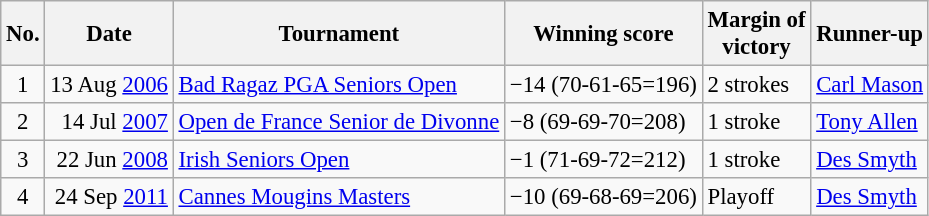<table class="wikitable" style="font-size:95%;">
<tr>
<th>No.</th>
<th>Date</th>
<th>Tournament</th>
<th>Winning score</th>
<th>Margin of<br>victory</th>
<th>Runner-up</th>
</tr>
<tr>
<td align=center>1</td>
<td align=right>13 Aug <a href='#'>2006</a></td>
<td><a href='#'>Bad Ragaz PGA Seniors Open</a></td>
<td>−14 (70-61-65=196)</td>
<td>2 strokes</td>
<td> <a href='#'>Carl Mason</a></td>
</tr>
<tr>
<td align=center>2</td>
<td align=right>14 Jul <a href='#'>2007</a></td>
<td><a href='#'>Open de France Senior de Divonne</a></td>
<td>−8 (69-69-70=208)</td>
<td>1 stroke</td>
<td> <a href='#'>Tony Allen</a></td>
</tr>
<tr>
<td align=center>3</td>
<td align=right>22 Jun <a href='#'>2008</a></td>
<td><a href='#'>Irish Seniors Open</a></td>
<td>−1 (71-69-72=212)</td>
<td>1 stroke</td>
<td> <a href='#'>Des Smyth</a></td>
</tr>
<tr>
<td align=center>4</td>
<td align=right>24 Sep <a href='#'>2011</a></td>
<td><a href='#'>Cannes Mougins Masters</a></td>
<td>−10 (69-68-69=206)</td>
<td>Playoff</td>
<td> <a href='#'>Des Smyth</a></td>
</tr>
</table>
